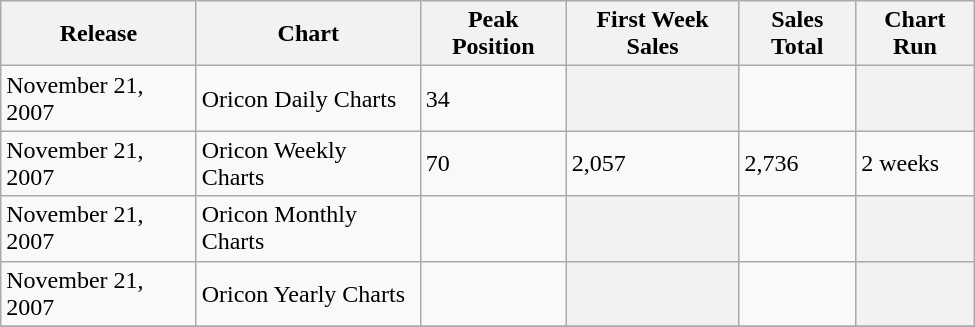<table class="wikitable" width="650px">
<tr>
<th align="left">Release</th>
<th align="left">Chart</th>
<th align="left">Peak Position</th>
<th align="left">First Week Sales</th>
<th align="left">Sales Total</th>
<th align="left">Chart Run</th>
</tr>
<tr>
<td align="left">November 21, 2007</td>
<td align="left">Oricon Daily Charts</td>
<td align="left">34</td>
<th align="left"></th>
<td align="left"></td>
<th align="left"></th>
</tr>
<tr>
<td align="left">November 21, 2007</td>
<td align="left">Oricon Weekly Charts</td>
<td align="left">70</td>
<td align="left">2,057</td>
<td align="left">2,736</td>
<td align="left">2 weeks</td>
</tr>
<tr>
<td align="left">November 21, 2007</td>
<td align="left">Oricon Monthly Charts</td>
<td align="left"></td>
<th align="left"></th>
<td align="left"></td>
<th align="left"></th>
</tr>
<tr>
<td align="left">November 21, 2007</td>
<td align="left">Oricon Yearly Charts</td>
<td align="left"></td>
<th align="left"></th>
<td align="left"></td>
<th align="left"></th>
</tr>
<tr>
</tr>
</table>
